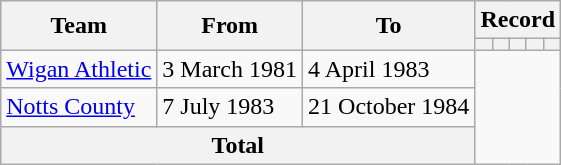<table class="wikitable" style="text-align: center">
<tr>
<th rowspan=2>Team</th>
<th rowspan=2>From</th>
<th rowspan=2>To</th>
<th colspan=5>Record</th>
</tr>
<tr>
<th></th>
<th></th>
<th></th>
<th></th>
<th></th>
</tr>
<tr>
<td align=left><a href='#'>Wigan Athletic</a></td>
<td align=left>3 March 1981</td>
<td align=left>4 April 1983<br></td>
</tr>
<tr>
<td align=left><a href='#'>Notts County</a></td>
<td align=left>7 July 1983</td>
<td align=left>21 October 1984<br></td>
</tr>
<tr>
<th colspan="3">Total<br></th>
</tr>
</table>
